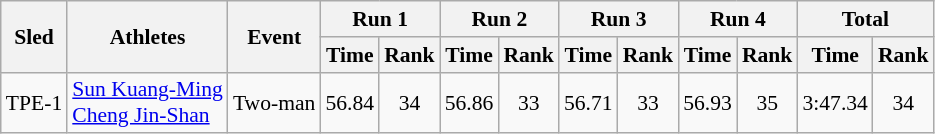<table class="wikitable" border="1" style="font-size:90%">
<tr>
<th rowspan="2">Sled</th>
<th rowspan="2">Athletes</th>
<th rowspan="2">Event</th>
<th colspan="2">Run 1</th>
<th colspan="2">Run 2</th>
<th colspan="2">Run 3</th>
<th colspan="2">Run 4</th>
<th colspan="2">Total</th>
</tr>
<tr>
<th>Time</th>
<th>Rank</th>
<th>Time</th>
<th>Rank</th>
<th>Time</th>
<th>Rank</th>
<th>Time</th>
<th>Rank</th>
<th>Time</th>
<th>Rank</th>
</tr>
<tr>
<td align="center">TPE-1</td>
<td><a href='#'>Sun Kuang-Ming</a><br><a href='#'>Cheng Jin-Shan</a></td>
<td>Two-man</td>
<td align="center">56.84</td>
<td align="center">34</td>
<td align="center">56.86</td>
<td align="center">33</td>
<td align="center">56.71</td>
<td align="center">33</td>
<td align="center">56.93</td>
<td align="center">35</td>
<td align="center">3:47.34</td>
<td align="center">34</td>
</tr>
</table>
